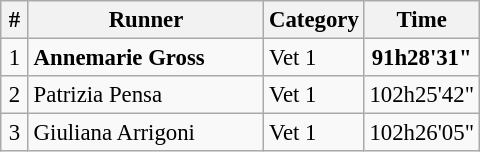<table class="wikitable" style="font-size:95%;width:320px;">
<tr>
<th width=6%>#</th>
<th width=54%>Runner</th>
<th width=20%>Category</th>
<th width=20%>Time</th>
</tr>
<tr>
<td align=center>1</td>
<td> <strong>Annemarie Gross</strong></td>
<td>Vet 1</td>
<td align=center><strong>91h28'31"</strong></td>
</tr>
<tr>
<td align=center>2</td>
<td> Patrizia Pensa</td>
<td>Vet 1</td>
<td align=center>102h25'42"</td>
</tr>
<tr>
<td align=center>3</td>
<td> Giuliana Arrigoni</td>
<td>Vet 1</td>
<td align=center>102h26'05"</td>
</tr>
</table>
